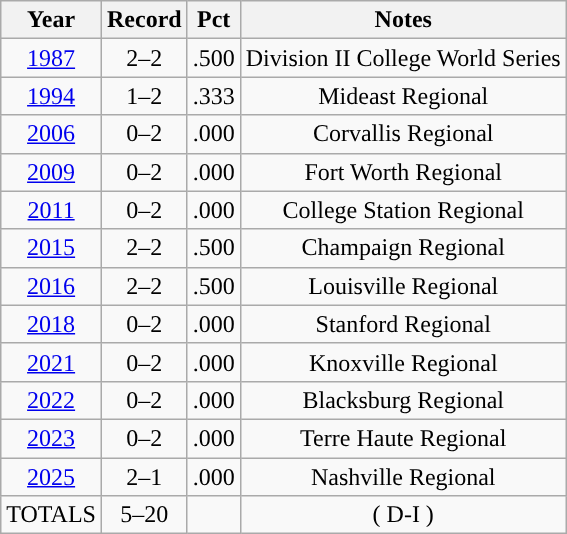<table class="wikitable sortable" style="text-align:center">
<tr>
<th>Year</th>
<th>Record</th>
<th>Pct</th>
<th>Notes</th>
</tr>
<tr>
<td><a href='#'>1987</a></td>
<td>2–2</td>
<td>.500</td>
<td>Division II College World Series</td>
</tr>
<tr>
<td><a href='#'>1994</a></td>
<td>1–2</td>
<td>.333</td>
<td>Mideast Regional</td>
</tr>
<tr>
<td><a href='#'>2006</a></td>
<td>0–2</td>
<td>.000</td>
<td>Corvallis Regional</td>
</tr>
<tr>
<td><a href='#'>2009</a></td>
<td>0–2</td>
<td>.000</td>
<td>Fort Worth Regional</td>
</tr>
<tr>
<td><a href='#'>2011</a></td>
<td>0–2</td>
<td>.000</td>
<td>College Station Regional</td>
</tr>
<tr>
<td><a href='#'>2015</a></td>
<td>2–2</td>
<td>.500</td>
<td>Champaign Regional</td>
</tr>
<tr>
<td><a href='#'>2016</a></td>
<td>2–2</td>
<td>.500</td>
<td>Louisville Regional</td>
</tr>
<tr>
<td><a href='#'>2018</a></td>
<td>0–2</td>
<td>.000</td>
<td>Stanford Regional</td>
</tr>
<tr>
<td><a href='#'>2021</a></td>
<td>0–2</td>
<td>.000</td>
<td>Knoxville Regional</td>
</tr>
<tr>
<td><a href='#'>2022</a></td>
<td>0–2</td>
<td>.000</td>
<td>Blacksburg Regional</td>
</tr>
<tr>
<td><a href='#'>2023</a></td>
<td>0–2</td>
<td>.000</td>
<td>Terre Haute Regional</td>
</tr>
<tr>
<td><a href='#'>2025</a></td>
<td>2–1</td>
<td>.000</td>
<td>Nashville Regional</td>
</tr>
<tr class="sortbottom">
<td>TOTALS</td>
<td>5–20</td>
<td></td>
<td>( D-I )</td>
</tr>
</table>
